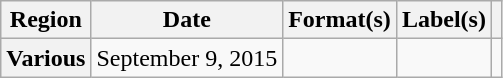<table class="wikitable plainrowheaders">
<tr>
<th>Region</th>
<th>Date</th>
<th>Format(s)</th>
<th>Label(s)</th>
<th></th>
</tr>
<tr>
<th scope="row">Various</th>
<td>September 9, 2015</td>
<td></td>
<td></td>
<td></td>
</tr>
</table>
